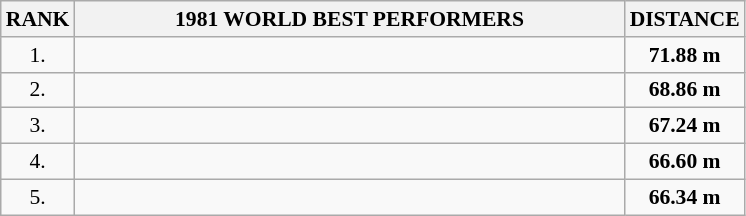<table class="wikitable" style="border-collapse: collapse; font-size: 90%;">
<tr>
<th>RANK</th>
<th align="center" style="width: 25em">1981 WORLD BEST PERFORMERS</th>
<th align="center" style="width: 5em">DISTANCE</th>
</tr>
<tr>
<td align="center">1.</td>
<td></td>
<td align="center"><strong>71.88 m</strong></td>
</tr>
<tr>
<td align="center">2.</td>
<td></td>
<td align="center"><strong>68.86 m</strong></td>
</tr>
<tr>
<td align="center">3.</td>
<td></td>
<td align="center"><strong>67.24 m</strong></td>
</tr>
<tr>
<td align="center">4.</td>
<td></td>
<td align="center"><strong>66.60 m</strong></td>
</tr>
<tr>
<td align="center">5.</td>
<td></td>
<td align="center"><strong>66.34 m</strong></td>
</tr>
</table>
